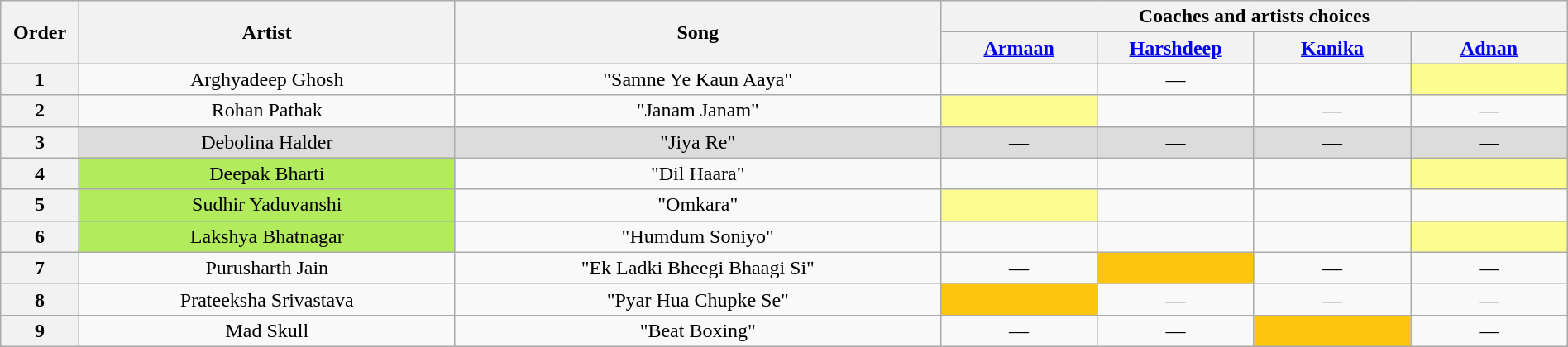<table class="wikitable" style="text-align:center; width:100%;">
<tr>
<th scope="col" rowspan="2" style="width:05%;">Order</th>
<th scope="col" rowspan="2" style="width:24%;">Artist</th>
<th scope="col" rowspan="2" style="width:31%;">Song</th>
<th colspan="4" style="width:40%;">Coaches and artists choices</th>
</tr>
<tr>
<th style="width:10%;"><a href='#'>Armaan</a></th>
<th style="width:10%;"><a href='#'>Harshdeep</a></th>
<th style="width:10%;"><a href='#'>Kanika</a></th>
<th style="width:10%;"><a href='#'>Adnan</a></th>
</tr>
<tr>
<th>1</th>
<td>Arghyadeep Ghosh</td>
<td>"Samne Ye Kaun Aaya"</td>
<td> <strong></strong> </td>
<td>—</td>
<td> <strong></strong> </td>
<td style="background-color:#FDFC8F;"> <strong></strong> </td>
</tr>
<tr>
<th>2</th>
<td>Rohan Pathak</td>
<td>"Janam Janam"</td>
<td style="background-color:#FDFC8F;"> <strong></strong> </td>
<td> <strong></strong> </td>
<td>—</td>
<td>—</td>
</tr>
<tr>
<th>3</th>
<td style="background-color:#DCDCDC;">Debolina Halder</td>
<td style="background-color:#DCDCDC;">"Jiya Re"</td>
<td style="background-color:#DCDCDC;">—</td>
<td style="background-color:#DCDCDC;">—</td>
<td style="background-color:#DCDCDC;">—</td>
<td style="background-color:#DCDCDC;">—</td>
</tr>
<tr>
<th>4</th>
<td style="background-color:#B2EC5D;">Deepak Bharti</td>
<td>"Dil Haara"</td>
<td> <strong></strong> </td>
<td> <strong></strong> </td>
<td> <strong></strong> </td>
<td style="background-color:#FDFC8F;"> <strong></strong> </td>
</tr>
<tr>
<th>5</th>
<td style="background-color:#B2EC5D;">Sudhir Yaduvanshi</td>
<td>"Omkara"</td>
<td style="background-color:#FDFC8F;"> <strong></strong> </td>
<td> <strong></strong> </td>
<td> <strong></strong> </td>
<td> <strong></strong> </td>
</tr>
<tr>
<th>6</th>
<td style="background-color:#B2EC5D;">Lakshya Bhatnagar</td>
<td>"Humdum Soniyo"</td>
<td> <strong></strong> </td>
<td> <strong></strong> </td>
<td> <strong></strong> </td>
<td style="background-color:#FDFC8F;"> <strong></strong> </td>
</tr>
<tr>
<th>7</th>
<td>Purusharth Jain</td>
<td>"Ek Ladki Bheegi Bhaagi Si"</td>
<td>—</td>
<td style="background-color:#FFC40C;"> <strong></strong> </td>
<td>—</td>
<td>—</td>
</tr>
<tr>
<th>8</th>
<td>Prateeksha Srivastava</td>
<td>"Pyar Hua Chupke Se"</td>
<td style="background-color:#FFC40C;"> <strong></strong> </td>
<td>—</td>
<td>—</td>
<td>—</td>
</tr>
<tr>
<th>9</th>
<td>Mad Skull</td>
<td>"Beat Boxing"</td>
<td>—</td>
<td>—</td>
<td style="background-color:#FFC40C;"> <strong></strong> </td>
<td>—</td>
</tr>
</table>
